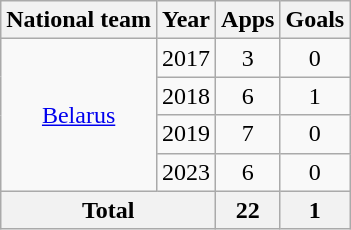<table class=wikitable style=text-align:center>
<tr>
<th>National team</th>
<th>Year</th>
<th>Apps</th>
<th>Goals</th>
</tr>
<tr>
<td rowspan="4"><a href='#'>Belarus</a></td>
<td>2017</td>
<td>3</td>
<td>0</td>
</tr>
<tr>
<td>2018</td>
<td>6</td>
<td>1</td>
</tr>
<tr>
<td>2019</td>
<td>7</td>
<td>0</td>
</tr>
<tr>
<td>2023</td>
<td>6</td>
<td>0</td>
</tr>
<tr>
<th colspan=2>Total</th>
<th>22</th>
<th>1</th>
</tr>
</table>
